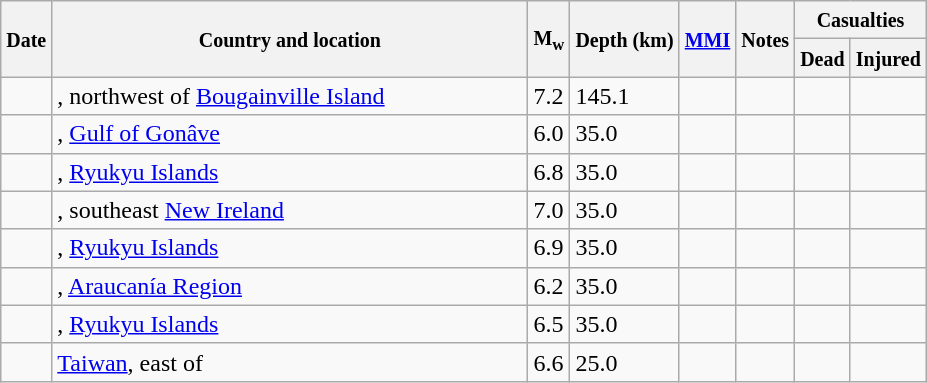<table class="wikitable sortable sort-under" style="border:1px black; margin-left:1em;">
<tr>
<th rowspan="2"><small>Date</small></th>
<th rowspan="2" style="width: 310px"><small>Country and location</small></th>
<th rowspan="2"><small>M<sub>w</sub></small></th>
<th rowspan="2"><small>Depth (km)</small></th>
<th rowspan="2"><small><a href='#'>MMI</a></small></th>
<th rowspan="2" class="unsortable"><small>Notes</small></th>
<th colspan="2"><small>Casualties</small></th>
</tr>
<tr>
<th><small>Dead</small></th>
<th><small>Injured</small></th>
</tr>
<tr>
<td></td>
<td>, northwest of <a href='#'>Bougainville Island</a></td>
<td>7.2</td>
<td>145.1</td>
<td></td>
<td></td>
<td></td>
<td></td>
</tr>
<tr>
<td></td>
<td>, <a href='#'>Gulf of Gonâve</a></td>
<td>6.0</td>
<td>35.0</td>
<td></td>
<td></td>
<td></td>
<td></td>
</tr>
<tr>
<td></td>
<td>, <a href='#'>Ryukyu Islands</a></td>
<td>6.8</td>
<td>35.0</td>
<td></td>
<td></td>
<td></td>
<td></td>
</tr>
<tr>
<td></td>
<td>, southeast <a href='#'>New Ireland</a></td>
<td>7.0</td>
<td>35.0</td>
<td></td>
<td></td>
<td></td>
<td></td>
</tr>
<tr>
<td></td>
<td>, <a href='#'>Ryukyu Islands</a></td>
<td>6.9</td>
<td>35.0</td>
<td></td>
<td></td>
<td></td>
<td></td>
</tr>
<tr>
<td></td>
<td>, <a href='#'>Araucanía Region</a></td>
<td>6.2</td>
<td>35.0</td>
<td></td>
<td></td>
<td></td>
<td></td>
</tr>
<tr>
<td></td>
<td>, <a href='#'>Ryukyu Islands</a></td>
<td>6.5</td>
<td>35.0</td>
<td></td>
<td></td>
<td></td>
<td></td>
</tr>
<tr>
<td></td>
<td> <a href='#'>Taiwan</a>, east of</td>
<td>6.6</td>
<td>25.0</td>
<td></td>
<td></td>
<td></td>
<td></td>
</tr>
</table>
